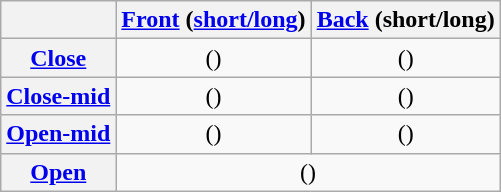<table class="wikitable" style="text-align: center;">
<tr>
<th></th>
<th><a href='#'>Front</a> (<a href='#'>short/long</a>)</th>
<th><a href='#'>Back</a> (short/long)</th>
</tr>
<tr>
<th><a href='#'>Close</a></th>
<td>  ()</td>
<td>  ()</td>
</tr>
<tr>
<th><a href='#'>Close-mid</a></th>
<td>  ()</td>
<td>  ()</td>
</tr>
<tr>
<th><a href='#'>Open-mid</a></th>
<td>  ()</td>
<td>  ()</td>
</tr>
<tr>
<th><a href='#'>Open</a></th>
<td colspan="2">  ()</td>
</tr>
</table>
